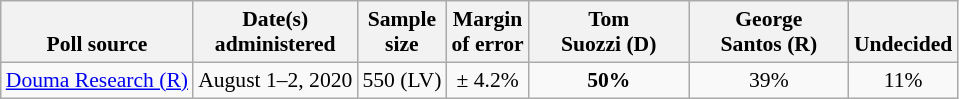<table class="wikitable" style="font-size:90%;text-align:center;">
<tr valign=bottom>
<th>Poll source</th>
<th>Date(s)<br>administered</th>
<th>Sample<br>size</th>
<th>Margin<br>of error</th>
<th style="width:100px;">Tom<br>Suozzi (D)</th>
<th style="width:100px;">George<br>Santos (R)</th>
<th>Undecided</th>
</tr>
<tr>
<td style="text-align:left;"><a href='#'>Douma Research (R)</a></td>
<td>August 1–2, 2020</td>
<td>550 (LV)</td>
<td>± 4.2%</td>
<td><strong>50%</strong></td>
<td>39%</td>
<td>11%</td>
</tr>
</table>
